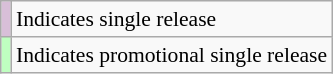<table class="wikitable" style="font-size:90%;">
<tr>
<th scope="row" style="background:thistle;"></th>
<td>Indicates single release</td>
</tr>
<tr>
<th scope="row" style="background-color:#BFFFC0"></th>
<td>Indicates promotional single release</td>
</tr>
</table>
